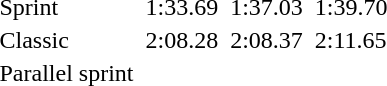<table>
<tr>
<td>Sprint</td>
<td></td>
<td>1:33.69</td>
<td></td>
<td>1:37.03</td>
<td></td>
<td>1:39.70</td>
</tr>
<tr>
<td>Classic</td>
<td></td>
<td>2:08.28</td>
<td></td>
<td>2:08.37</td>
<td></td>
<td>2:11.65</td>
</tr>
<tr>
<td>Parallel sprint</td>
<td colspan="2"></td>
<td colspan="2"></td>
<td colspan="2"></td>
</tr>
</table>
